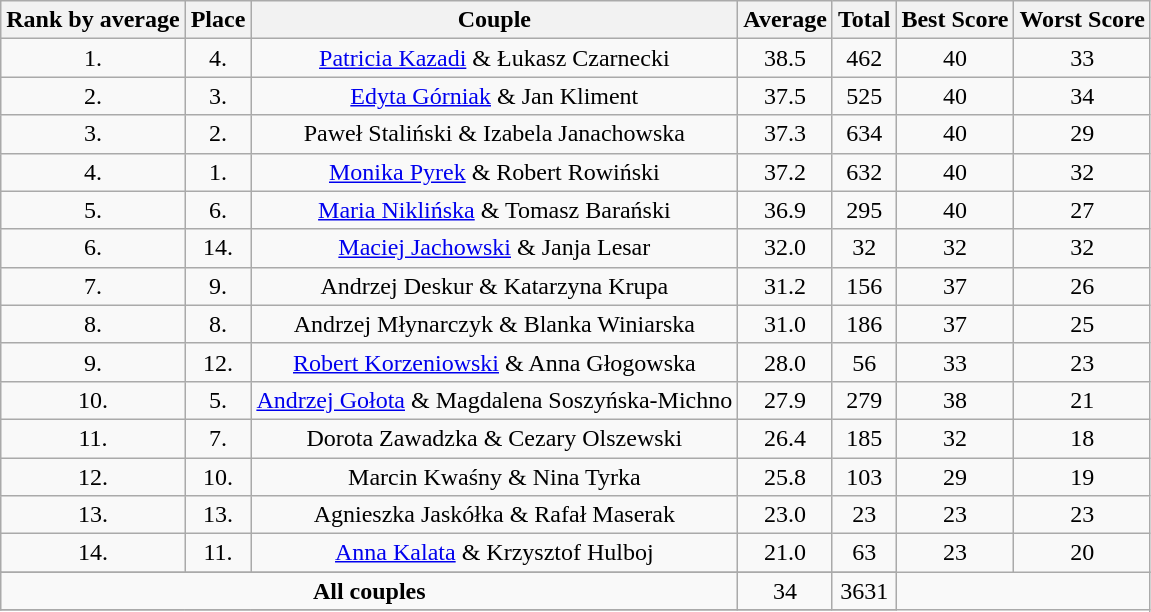<table class="sortable wikitable" style="text-align:center">
<tr>
<th>Rank by average</th>
<th>Place</th>
<th>Couple</th>
<th>Average</th>
<th>Total</th>
<th>Best Score</th>
<th>Worst Score</th>
</tr>
<tr>
<td>1.</td>
<td>4.</td>
<td><a href='#'>Patricia Kazadi</a> & Łukasz Czarnecki</td>
<td>38.5</td>
<td>462</td>
<td>40</td>
<td>33</td>
</tr>
<tr>
<td>2.</td>
<td>3.</td>
<td><a href='#'>Edyta Górniak</a> & Jan Kliment</td>
<td>37.5</td>
<td>525</td>
<td>40</td>
<td>34</td>
</tr>
<tr>
<td>3.</td>
<td>2.</td>
<td>Paweł Staliński & Izabela Janachowska</td>
<td>37.3</td>
<td>634</td>
<td>40</td>
<td>29</td>
</tr>
<tr>
<td>4.</td>
<td>1.</td>
<td><a href='#'>Monika Pyrek</a> & Robert Rowiński</td>
<td>37.2</td>
<td>632</td>
<td>40</td>
<td>32</td>
</tr>
<tr>
<td>5.</td>
<td>6.</td>
<td><a href='#'>Maria Niklińska</a> & Tomasz Barański</td>
<td>36.9</td>
<td>295</td>
<td>40</td>
<td>27</td>
</tr>
<tr>
<td>6.</td>
<td>14.</td>
<td><a href='#'>Maciej Jachowski</a> & Janja Lesar</td>
<td>32.0</td>
<td>32</td>
<td>32</td>
<td>32</td>
</tr>
<tr>
<td>7.</td>
<td>9.</td>
<td>Andrzej Deskur & Katarzyna Krupa</td>
<td>31.2</td>
<td>156</td>
<td>37</td>
<td>26</td>
</tr>
<tr>
<td>8.</td>
<td>8.</td>
<td>Andrzej Młynarczyk & Blanka Winiarska</td>
<td>31.0</td>
<td>186</td>
<td>37</td>
<td>25</td>
</tr>
<tr>
<td>9.</td>
<td>12.</td>
<td><a href='#'>Robert Korzeniowski</a> & Anna Głogowska</td>
<td>28.0</td>
<td>56</td>
<td>33</td>
<td>23</td>
</tr>
<tr>
<td>10.</td>
<td>5.</td>
<td><a href='#'>Andrzej Gołota</a> & Magdalena Soszyńska-Michno</td>
<td>27.9</td>
<td>279</td>
<td>38</td>
<td>21</td>
</tr>
<tr>
<td>11.</td>
<td>7.</td>
<td>Dorota Zawadzka & Cezary Olszewski</td>
<td>26.4</td>
<td>185</td>
<td>32</td>
<td>18</td>
</tr>
<tr>
<td>12.</td>
<td>10.</td>
<td>Marcin Kwaśny & Nina Tyrka</td>
<td>25.8</td>
<td>103</td>
<td>29</td>
<td>19</td>
</tr>
<tr>
<td>13.</td>
<td>13.</td>
<td>Agnieszka Jaskółka & Rafał Maserak</td>
<td>23.0</td>
<td>23</td>
<td>23</td>
<td>23</td>
</tr>
<tr>
<td>14.</td>
<td>11.</td>
<td><a href='#'>Anna Kalata</a> & Krzysztof Hulboj</td>
<td>21.0</td>
<td>63</td>
<td>23</td>
<td>20</td>
</tr>
<tr>
</tr>
<tr>
<td colspan=3><strong>All couples</strong></td>
<td>34</td>
<td>3631</td>
</tr>
<tr>
</tr>
</table>
